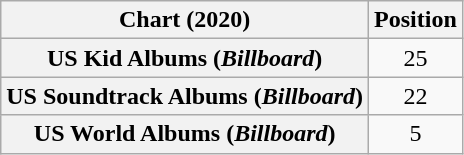<table class="wikitable sortable plainrowheaders" style="text-align:center">
<tr>
<th scope="col">Chart (2020)</th>
<th scope="col">Position</th>
</tr>
<tr>
<th scope="row">US Kid Albums (<em>Billboard</em>)</th>
<td>25</td>
</tr>
<tr>
<th scope="row">US Soundtrack Albums (<em>Billboard</em>)</th>
<td>22</td>
</tr>
<tr>
<th scope="row">US World Albums (<em>Billboard</em>)</th>
<td>5</td>
</tr>
</table>
